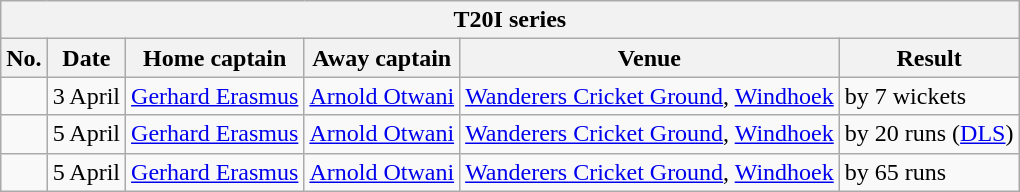<table class="wikitable">
<tr>
<th colspan="9">T20I series</th>
</tr>
<tr>
<th>No.</th>
<th>Date</th>
<th>Home captain</th>
<th>Away captain</th>
<th>Venue</th>
<th>Result</th>
</tr>
<tr>
<td></td>
<td>3 April</td>
<td><a href='#'>Gerhard Erasmus</a></td>
<td><a href='#'>Arnold Otwani</a></td>
<td><a href='#'>Wanderers Cricket Ground</a>, <a href='#'>Windhoek</a></td>
<td> by 7 wickets</td>
</tr>
<tr>
<td></td>
<td>5 April</td>
<td><a href='#'>Gerhard Erasmus</a></td>
<td><a href='#'>Arnold Otwani</a></td>
<td><a href='#'>Wanderers Cricket Ground</a>, <a href='#'>Windhoek</a></td>
<td> by 20 runs (<a href='#'>DLS</a>)</td>
</tr>
<tr>
<td></td>
<td>5 April</td>
<td><a href='#'>Gerhard Erasmus</a></td>
<td><a href='#'>Arnold Otwani</a></td>
<td><a href='#'>Wanderers Cricket Ground</a>, <a href='#'>Windhoek</a></td>
<td> by 65 runs</td>
</tr>
</table>
